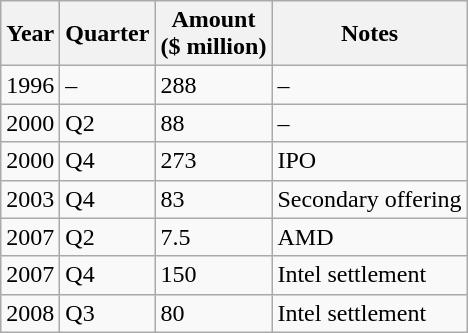<table class="wikitable sortable">
<tr>
<th>Year</th>
<th>Quarter</th>
<th>Amount<br>($ million)</th>
<th>Notes</th>
</tr>
<tr>
<td>1996</td>
<td>–</td>
<td>288</td>
<td>–</td>
</tr>
<tr>
<td>2000</td>
<td>Q2</td>
<td>88</td>
<td>–</td>
</tr>
<tr>
<td>2000</td>
<td>Q4</td>
<td>273</td>
<td>IPO</td>
</tr>
<tr>
<td>2003</td>
<td>Q4</td>
<td>83</td>
<td>Secondary offering</td>
</tr>
<tr>
<td>2007</td>
<td>Q2</td>
<td>7.5</td>
<td>AMD</td>
</tr>
<tr>
<td>2007</td>
<td>Q4</td>
<td>150</td>
<td>Intel settlement</td>
</tr>
<tr>
<td>2008</td>
<td>Q3</td>
<td>80</td>
<td>Intel settlement</td>
</tr>
</table>
